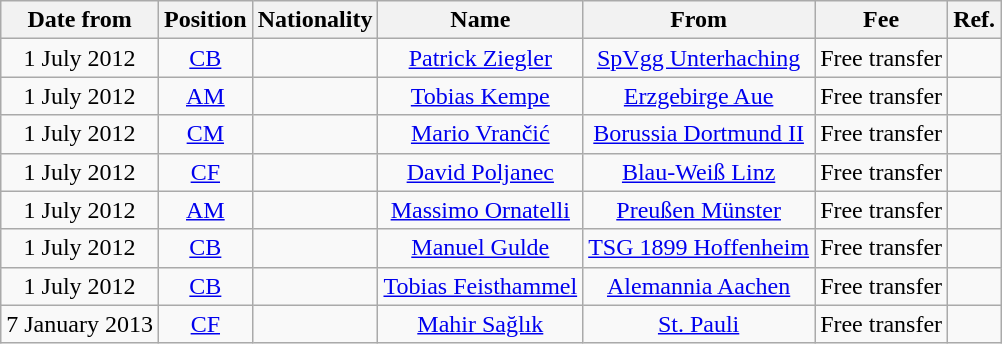<table class="wikitable" style="text-align:center;">
<tr>
<th>Date from</th>
<th>Position</th>
<th>Nationality</th>
<th>Name</th>
<th>From</th>
<th>Fee</th>
<th width:25px;">Ref.</th>
</tr>
<tr>
<td>1 July 2012</td>
<td><a href='#'>CB</a></td>
<td></td>
<td><a href='#'>Patrick Ziegler</a></td>
<td><a href='#'>SpVgg Unterhaching</a></td>
<td>Free transfer</td>
<td></td>
</tr>
<tr>
<td>1 July 2012</td>
<td><a href='#'>AM</a></td>
<td></td>
<td><a href='#'>Tobias Kempe</a></td>
<td><a href='#'>Erzgebirge Aue</a></td>
<td>Free transfer</td>
<td></td>
</tr>
<tr>
<td>1 July 2012</td>
<td><a href='#'>CM</a></td>
<td></td>
<td><a href='#'>Mario Vrančić</a></td>
<td><a href='#'>Borussia Dortmund II</a></td>
<td>Free transfer</td>
<td></td>
</tr>
<tr>
<td>1 July 2012</td>
<td><a href='#'>CF</a></td>
<td></td>
<td><a href='#'>David Poljanec</a></td>
<td> <a href='#'>Blau-Weiß Linz</a></td>
<td>Free transfer</td>
<td></td>
</tr>
<tr>
<td>1 July 2012</td>
<td><a href='#'>AM</a></td>
<td></td>
<td><a href='#'>Massimo Ornatelli</a></td>
<td><a href='#'>Preußen Münster</a></td>
<td>Free transfer</td>
<td></td>
</tr>
<tr>
<td>1 July 2012</td>
<td><a href='#'>CB</a></td>
<td></td>
<td><a href='#'>Manuel Gulde</a></td>
<td><a href='#'>TSG 1899 Hoffenheim</a></td>
<td>Free transfer</td>
<td></td>
</tr>
<tr>
<td>1 July 2012</td>
<td><a href='#'>CB</a></td>
<td></td>
<td><a href='#'>Tobias Feisthammel</a></td>
<td><a href='#'>Alemannia Aachen</a></td>
<td>Free transfer</td>
<td></td>
</tr>
<tr>
<td>7 January 2013</td>
<td><a href='#'>CF</a></td>
<td></td>
<td><a href='#'>Mahir Sağlık</a></td>
<td><a href='#'>St. Pauli</a></td>
<td>Free transfer</td>
<td></td>
</tr>
</table>
